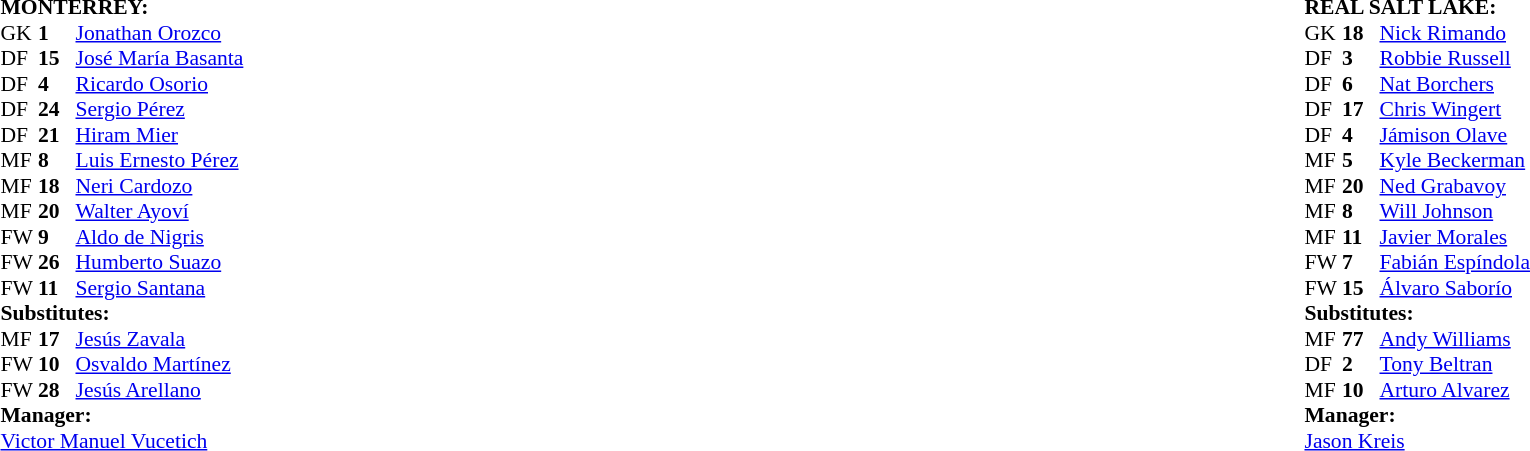<table width="100%">
<tr>
<td valign="top" width="50%"><br><table style="font-size: 90%" cellspacing="0" cellpadding="0">
<tr>
<td colspan="4"><strong>MONTERREY:</strong></td>
</tr>
<tr>
<th width=25></th>
<th width=25></th>
</tr>
<tr>
<td>GK</td>
<td><strong>1</strong></td>
<td> <a href='#'>Jonathan Orozco</a></td>
</tr>
<tr>
<td>DF</td>
<td><strong>15</strong></td>
<td> <a href='#'>José María Basanta</a></td>
</tr>
<tr>
<td>DF</td>
<td><strong>4</strong></td>
<td> <a href='#'>Ricardo Osorio</a></td>
</tr>
<tr>
<td>DF</td>
<td><strong>24</strong></td>
<td> <a href='#'>Sergio Pérez</a></td>
</tr>
<tr>
<td>DF</td>
<td><strong>21</strong></td>
<td> <a href='#'>Hiram Mier</a></td>
</tr>
<tr>
<td>MF</td>
<td><strong>8</strong></td>
<td> <a href='#'>Luis Ernesto Pérez</a></td>
<td></td>
<td></td>
</tr>
<tr>
<td>MF</td>
<td><strong>18</strong></td>
<td> <a href='#'>Neri Cardozo</a></td>
</tr>
<tr>
<td>MF</td>
<td><strong>20</strong></td>
<td> <a href='#'>Walter Ayoví</a></td>
</tr>
<tr>
<td>FW</td>
<td><strong>9</strong></td>
<td> <a href='#'>Aldo de Nigris</a></td>
<td></td>
<td></td>
</tr>
<tr>
<td>FW</td>
<td><strong>26</strong></td>
<td> <a href='#'>Humberto Suazo</a></td>
</tr>
<tr>
<td>FW</td>
<td><strong>11</strong></td>
<td> <a href='#'>Sergio Santana</a></td>
<td></td>
<td></td>
</tr>
<tr>
<td colspan=3><strong>Substitutes:</strong></td>
</tr>
<tr>
<td>MF</td>
<td><strong>17</strong></td>
<td> <a href='#'>Jesús Zavala</a></td>
<td></td>
<td></td>
</tr>
<tr>
<td>FW</td>
<td><strong>10</strong></td>
<td> <a href='#'>Osvaldo Martínez</a></td>
<td></td>
<td></td>
</tr>
<tr>
<td>FW</td>
<td><strong>28</strong></td>
<td> <a href='#'>Jesús Arellano</a></td>
<td></td>
<td></td>
</tr>
<tr>
<td colspan=3><strong>Manager:</strong></td>
</tr>
<tr>
<td colspan=4> <a href='#'>Victor Manuel Vucetich</a></td>
</tr>
</table>
</td>
<td valign="top" width="50%"><br><table style="font-size: 90%" cellspacing="0" cellpadding="0" align=center>
<tr>
<td colspan="4"><strong>REAL SALT LAKE:</strong></td>
</tr>
<tr>
<th width=25></th>
<th width=25></th>
</tr>
<tr>
<td>GK</td>
<td><strong>18</strong></td>
<td> <a href='#'>Nick Rimando</a></td>
</tr>
<tr>
<td>DF</td>
<td><strong>3</strong></td>
<td> <a href='#'>Robbie Russell</a></td>
<td></td>
<td></td>
</tr>
<tr>
<td>DF</td>
<td><strong>6</strong></td>
<td> <a href='#'>Nat Borchers</a></td>
</tr>
<tr>
<td>DF</td>
<td><strong>17</strong></td>
<td> <a href='#'>Chris Wingert</a></td>
</tr>
<tr>
<td>DF</td>
<td><strong>4</strong></td>
<td> <a href='#'>Jámison Olave</a></td>
</tr>
<tr>
<td>MF</td>
<td><strong>5</strong></td>
<td> <a href='#'>Kyle Beckerman</a></td>
<td></td>
</tr>
<tr>
<td>MF</td>
<td><strong>20</strong></td>
<td> <a href='#'>Ned Grabavoy</a></td>
<td></td>
<td></td>
</tr>
<tr>
<td>MF</td>
<td><strong>8</strong></td>
<td> <a href='#'>Will Johnson</a></td>
</tr>
<tr>
<td>MF</td>
<td><strong>11</strong></td>
<td> <a href='#'>Javier Morales</a></td>
</tr>
<tr>
<td>FW</td>
<td><strong>7</strong></td>
<td> <a href='#'>Fabián Espíndola</a></td>
</tr>
<tr>
<td>FW</td>
<td><strong>15</strong></td>
<td> <a href='#'>Álvaro Saborío</a></td>
<td></td>
<td></td>
</tr>
<tr>
<td colspan=3><strong>Substitutes:</strong></td>
</tr>
<tr>
<td>MF</td>
<td><strong>77</strong></td>
<td> <a href='#'>Andy Williams</a></td>
<td></td>
<td></td>
</tr>
<tr>
<td>DF</td>
<td><strong>2</strong></td>
<td> <a href='#'>Tony Beltran</a></td>
<td></td>
<td></td>
</tr>
<tr>
<td>MF</td>
<td><strong>10</strong></td>
<td> <a href='#'>Arturo Alvarez</a></td>
<td></td>
<td></td>
</tr>
<tr>
<td colspan=3><strong>Manager:</strong></td>
</tr>
<tr>
<td colspan=4> <a href='#'>Jason Kreis</a></td>
</tr>
</table>
</td>
</tr>
</table>
